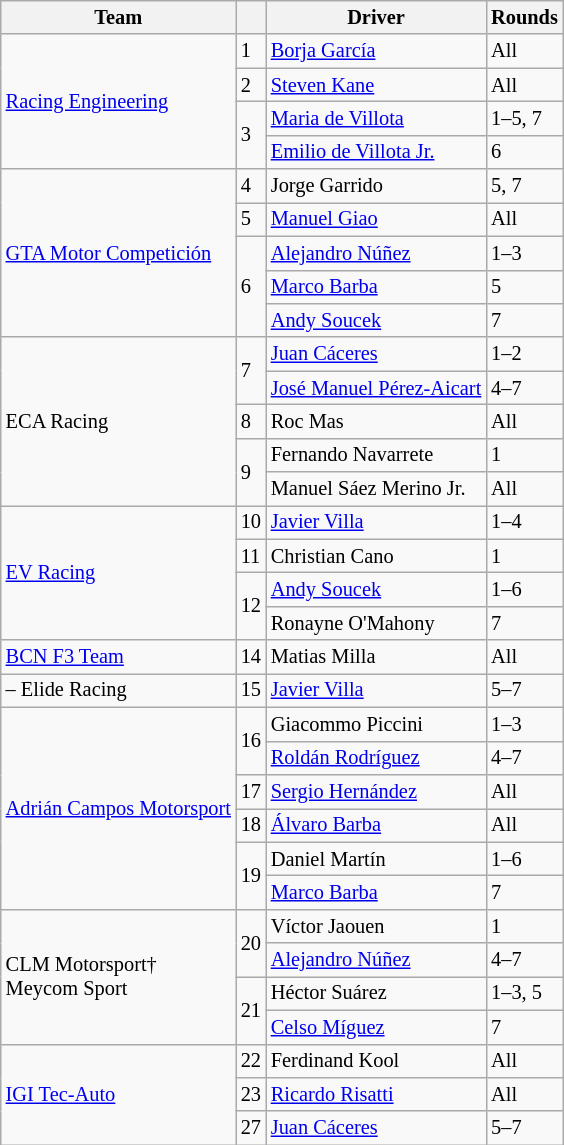<table class="wikitable" style="font-size: 85%;">
<tr>
<th>Team</th>
<th></th>
<th>Driver</th>
<th>Rounds</th>
</tr>
<tr>
<td rowspan=4><a href='#'>Racing Engineering</a></td>
<td>1</td>
<td> <a href='#'>Borja García</a></td>
<td>All</td>
</tr>
<tr>
<td>2</td>
<td> <a href='#'>Steven Kane</a></td>
<td>All</td>
</tr>
<tr>
<td rowspan=2>3</td>
<td> <a href='#'>Maria de Villota</a></td>
<td>1–5, 7</td>
</tr>
<tr>
<td> <a href='#'>Emilio de Villota Jr.</a></td>
<td>6</td>
</tr>
<tr>
<td rowspan=5><a href='#'>GTA Motor Competición</a></td>
<td>4</td>
<td> Jorge Garrido</td>
<td>5, 7</td>
</tr>
<tr>
<td>5</td>
<td> <a href='#'>Manuel Giao</a></td>
<td>All</td>
</tr>
<tr>
<td rowspan=3>6</td>
<td> <a href='#'>Alejandro Núñez</a></td>
<td>1–3</td>
</tr>
<tr>
<td> <a href='#'>Marco Barba</a></td>
<td>5</td>
</tr>
<tr>
<td> <a href='#'>Andy Soucek</a></td>
<td>7</td>
</tr>
<tr>
<td rowspan=5>ECA Racing</td>
<td rowspan=2>7</td>
<td> <a href='#'>Juan Cáceres</a></td>
<td>1–2</td>
</tr>
<tr>
<td nowrap> <a href='#'>José Manuel Pérez-Aicart</a></td>
<td>4–7</td>
</tr>
<tr>
<td>8</td>
<td> Roc Mas</td>
<td>All</td>
</tr>
<tr>
<td rowspan=2>9</td>
<td> Fernando Navarrete</td>
<td>1</td>
</tr>
<tr>
<td> Manuel Sáez Merino Jr.</td>
<td>All</td>
</tr>
<tr>
<td rowspan=4><a href='#'>EV Racing</a></td>
<td>10</td>
<td> <a href='#'>Javier Villa</a></td>
<td>1–4</td>
</tr>
<tr>
<td>11</td>
<td> Christian Cano</td>
<td>1</td>
</tr>
<tr>
<td rowspan=2>12</td>
<td> <a href='#'>Andy Soucek</a></td>
<td>1–6</td>
</tr>
<tr>
<td> Ronayne O'Mahony</td>
<td>7</td>
</tr>
<tr>
<td><a href='#'>BCN F3 Team</a></td>
<td>14</td>
<td> Matias Milla</td>
<td>All</td>
</tr>
<tr>
<td> – Elide Racing</td>
<td>15</td>
<td> <a href='#'>Javier Villa</a></td>
<td>5–7</td>
</tr>
<tr>
<td rowspan=6><a href='#'>Adrián Campos Motorsport</a></td>
<td rowspan=2>16</td>
<td> Giacommo Piccini</td>
<td>1–3</td>
</tr>
<tr>
<td> <a href='#'>Roldán Rodríguez</a></td>
<td>4–7</td>
</tr>
<tr>
<td>17</td>
<td> <a href='#'>Sergio Hernández</a></td>
<td>All</td>
</tr>
<tr>
<td>18</td>
<td> <a href='#'>Álvaro Barba</a></td>
<td>All</td>
</tr>
<tr>
<td rowspan=2>19</td>
<td> Daniel Martín</td>
<td>1–6</td>
</tr>
<tr>
<td> <a href='#'>Marco Barba</a></td>
<td>7</td>
</tr>
<tr>
<td rowspan=4>CLM Motorsport†<br>Meycom Sport</td>
<td rowspan=2>20</td>
<td> Víctor Jaouen</td>
<td>1</td>
</tr>
<tr>
<td> <a href='#'>Alejandro Núñez</a></td>
<td>4–7</td>
</tr>
<tr>
<td rowspan=2>21</td>
<td> Héctor Suárez</td>
<td>1–3, 5</td>
</tr>
<tr>
<td> <a href='#'>Celso Míguez</a></td>
<td>7</td>
</tr>
<tr>
<td rowspan=3><a href='#'>IGI Tec-Auto</a></td>
<td>22</td>
<td> Ferdinand Kool</td>
<td>All</td>
</tr>
<tr>
<td>23</td>
<td> <a href='#'>Ricardo Risatti</a></td>
<td>All</td>
</tr>
<tr>
<td>27</td>
<td> <a href='#'>Juan Cáceres</a></td>
<td>5–7</td>
</tr>
</table>
